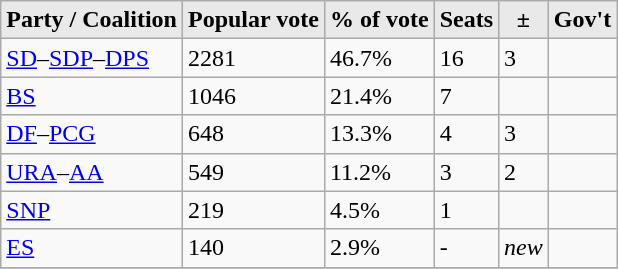<table class="wikitable">
<tr>
<th style="background-color:#E9E9E9">Party / Coalition</th>
<th style="background-color:#E9E9E9">Popular vote</th>
<th style="background-color:#E9E9E9">% of vote</th>
<th style="background-color:#E9E9E9">Seats</th>
<th style="background-color:#E9E9E9">±</th>
<th style="background-color:#E9E9E9">Gov't</th>
</tr>
<tr>
<td align="left"><a href='#'>SD</a>–<a href='#'>SDP</a>–<a href='#'>DPS</a></td>
<td>2281</td>
<td>46.7%</td>
<td>16</td>
<td>3</td>
<td></td>
</tr>
<tr>
<td align="left"><a href='#'>BS</a></td>
<td>1046</td>
<td>21.4%</td>
<td>7</td>
<td></td>
<td></td>
</tr>
<tr>
<td align="left"><a href='#'>DF</a>–<a href='#'>PCG</a></td>
<td>648</td>
<td>13.3%</td>
<td>4</td>
<td>3</td>
<td></td>
</tr>
<tr>
<td align="left"><a href='#'>URA</a>–<a href='#'>AA</a></td>
<td>549</td>
<td>11.2%</td>
<td>3</td>
<td>2</td>
<td></td>
</tr>
<tr>
<td align="left"><a href='#'>SNP</a></td>
<td>219</td>
<td>4.5%</td>
<td>1</td>
<td></td>
<td></td>
</tr>
<tr>
<td align="left"><a href='#'>ES</a></td>
<td>140</td>
<td>2.9%</td>
<td>-</td>
<td><em>new</em></td>
<td></td>
</tr>
<tr>
</tr>
</table>
